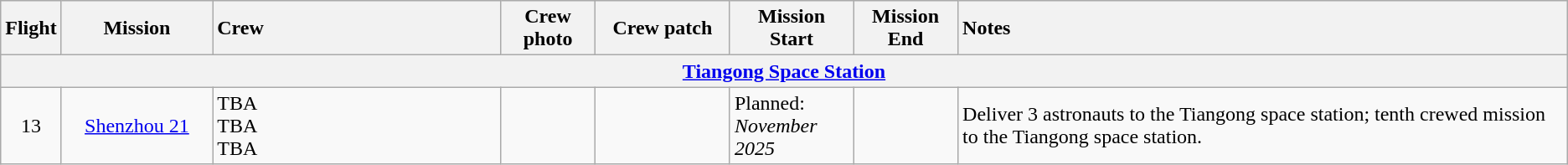<table class="wikitable">
<tr style="background:#efefef;">
<th>Flight</th>
<th style="width:113px;">Mission</th>
<th style="text-align:left; width:222px;">Crew</th>
<th>Crew photo</th>
<th style="width:100px;">Crew patch</th>
<th>Mission Start</th>
<th>Mission End</th>
<th style="text-align:left">Notes</th>
</tr>
<tr>
<th style="text-align:center;" colspan=8><a href='#'>Tiangong Space Station</a></th>
</tr>
<tr>
<td style="text-align:center;">13</td>
<td style="text-align:center;"><a href='#'>Shenzhou 21</a></td>
<td {{plainlist> TBA<br> TBA<br> TBA</td>
<td></td>
<td></td>
<td>Planned:<br><em>November 2025</em></td>
<td></td>
<td>Deliver 3 astronauts to the Tiangong space station; tenth crewed mission to the Tiangong space station.</td>
</tr>
</table>
